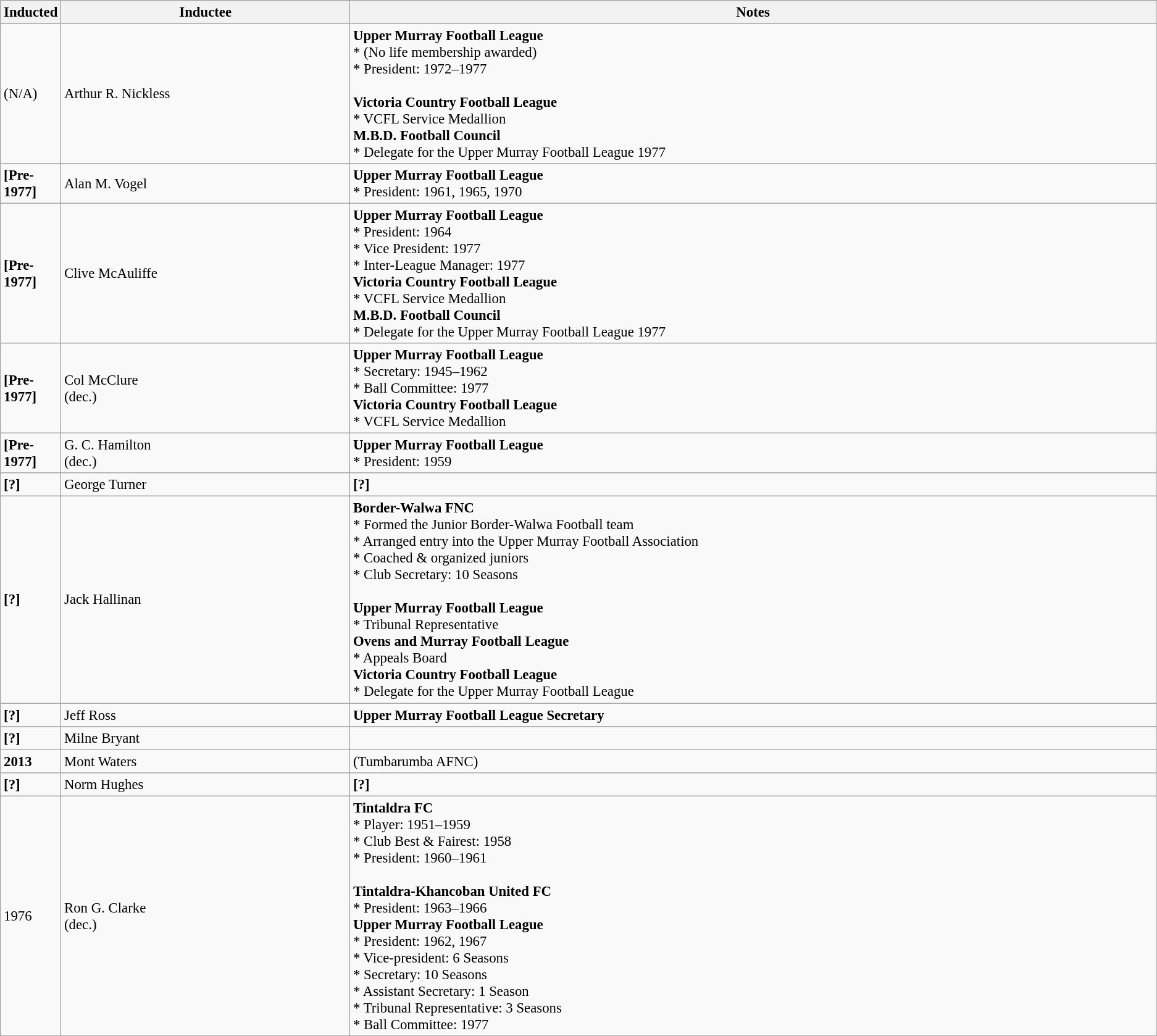<table class="wikitable sortable" style="font-size: 95%">
<tr>
<th style="width:1%;">Inducted</th>
<th style="width:25%;">Inductee</th>
<th class="unsortable">Notes</th>
</tr>
<tr>
<td>(N/A)</td>
<td>Arthur R. Nickless</td>
<td><strong>Upper Murray Football League</strong><br>* (No life membership awarded)<br>* President: 1972–1977<br><br><strong>Victoria Country Football League</strong><br>* VCFL Service Medallion<br>
<strong>M.B.D. Football Council</strong><br>* Delegate for the Upper Murray Football League 1977</td>
</tr>
<tr>
<td><strong>[Pre-1977]</strong></td>
<td>Alan M. Vogel</td>
<td><strong>Upper Murray Football League</strong><br>* President: 1961, 1965, 1970<br></td>
</tr>
<tr>
<td><strong>[Pre-1977]</strong></td>
<td>Clive McAuliffe</td>
<td><strong>Upper Murray Football League</strong><br>* President: 1964<br>* Vice President: 1977<br>* Inter-League Manager: 1977<br><strong>Victoria Country Football League</strong><br>* VCFL Service Medallion<br>
<strong>M.B.D. Football Council</strong><br>* Delegate for the Upper Murray Football League 1977</td>
</tr>
<tr>
<td><strong>[Pre-1977]</strong></td>
<td>Col McClure<br>(dec.)</td>
<td><strong>Upper Murray Football League</strong><br>* Secretary: 1945–1962<br>* Ball Committee: 1977<br><strong>Victoria Country Football League</strong><br>* VCFL Service Medallion</td>
</tr>
<tr>
<td><strong>[Pre-1977]</strong></td>
<td>G. C. Hamilton<br>(dec.)</td>
<td><strong>Upper Murray Football League</strong><br>* President: 1959</td>
</tr>
<tr>
<td><strong>[?]</strong></td>
<td>George Turner</td>
<td><strong>[?]</strong></td>
</tr>
<tr>
<td><strong>[?]</strong></td>
<td>Jack Hallinan</td>
<td><strong>Border-Walwa FNC</strong><br>* Formed the Junior Border-Walwa Football team<br>* Arranged entry into the Upper Murray Football Association<br>* Coached & organized juniors<br>* Club Secretary: 10 Seasons<br><br><strong>Upper Murray Football League</strong><br>* Tribunal Representative<br>
<strong>Ovens and Murray Football League</strong><br>* Appeals Board<br>
<strong>Victoria Country Football League</strong><br>* Delegate for the Upper Murray Football League</td>
</tr>
<tr>
<td><strong>[?]</strong></td>
<td>Jeff Ross</td>
<td><strong>Upper Murray Football League Secretary</strong></td>
</tr>
<tr>
<td><strong>[?]</strong></td>
<td>Milne Bryant</td>
</tr>
<tr>
<td><strong>2013</strong></td>
<td>Mont Waters</td>
<td>(Tumbarumba AFNC)</td>
</tr>
<tr>
<td><strong>[?]</strong></td>
<td>Norm Hughes</td>
<td><strong>[?]</strong></td>
</tr>
<tr>
<td>1976</td>
<td>Ron G. Clarke<br>(dec.)</td>
<td><strong>Tintaldra FC</strong><br>* Player: 1951–1959<br>* Club Best & Fairest: 1958<br>* President: 1960–1961<br><br><strong>Tintaldra-Khancoban United FC</strong><br>* President: 1963–1966<br>
<strong>Upper Murray Football League</strong><br>* President: 1962, 1967<br>* Vice-president: 6 Seasons<br>* Secretary: 10 Seasons<br>* Assistant Secretary: 1 Season<br>* Tribunal Representative: 3 Seasons<br>* Ball Committee: 1977</td>
</tr>
<tr>
</tr>
</table>
